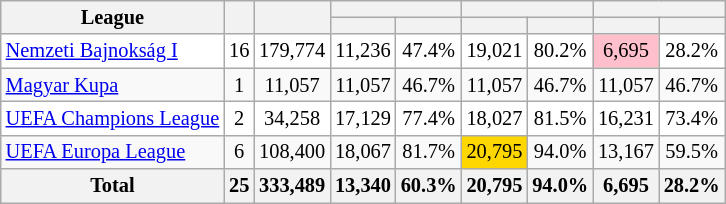<table class="wikitable sortable" style="text-align:center; font-size:85%;">
<tr>
<th rowspan="2">League</th>
<th rowspan="2"></th>
<th rowspan="2"></th>
<th colspan="2"></th>
<th colspan="2"></th>
<th colspan="2"></th>
</tr>
<tr>
<th></th>
<th></th>
<th></th>
<th></th>
<th></th>
<th></th>
</tr>
<tr bgcolor="white">
<td align=left><a href='#'>Nemzeti Bajnokság I</a></td>
<td>16</td>
<td>179,774</td>
<td>11,236</td>
<td>47.4%</td>
<td>19,021</td>
<td>80.2%</td>
<td style="background-color: pink;">6,695</td>
<td>28.2%</td>
</tr>
<tr>
<td align=left><a href='#'>Magyar Kupa</a></td>
<td>1</td>
<td>11,057</td>
<td>11,057</td>
<td>46.7%</td>
<td>11,057</td>
<td>46.7%</td>
<td>11,057</td>
<td>46.7%</td>
</tr>
<tr bgcolor="white">
<td align=left><a href='#'>UEFA Champions League</a></td>
<td>2</td>
<td>34,258</td>
<td>17,129</td>
<td>77.4%</td>
<td>18,027</td>
<td>81.5%</td>
<td>16,231</td>
<td>73.4%</td>
</tr>
<tr>
<td align=left><a href='#'>UEFA Europa League</a></td>
<td>6</td>
<td>108,400</td>
<td>18,067</td>
<td>81.7%</td>
<td style="background-color: gold;">20,795</td>
<td>94.0%</td>
<td>13,167</td>
<td>59.5%</td>
</tr>
<tr>
<th>Total</th>
<th>25</th>
<th>333,489</th>
<th>13,340</th>
<th>60.3%</th>
<th>20,795</th>
<th>94.0%</th>
<th>6,695</th>
<th>28.2%</th>
</tr>
</table>
